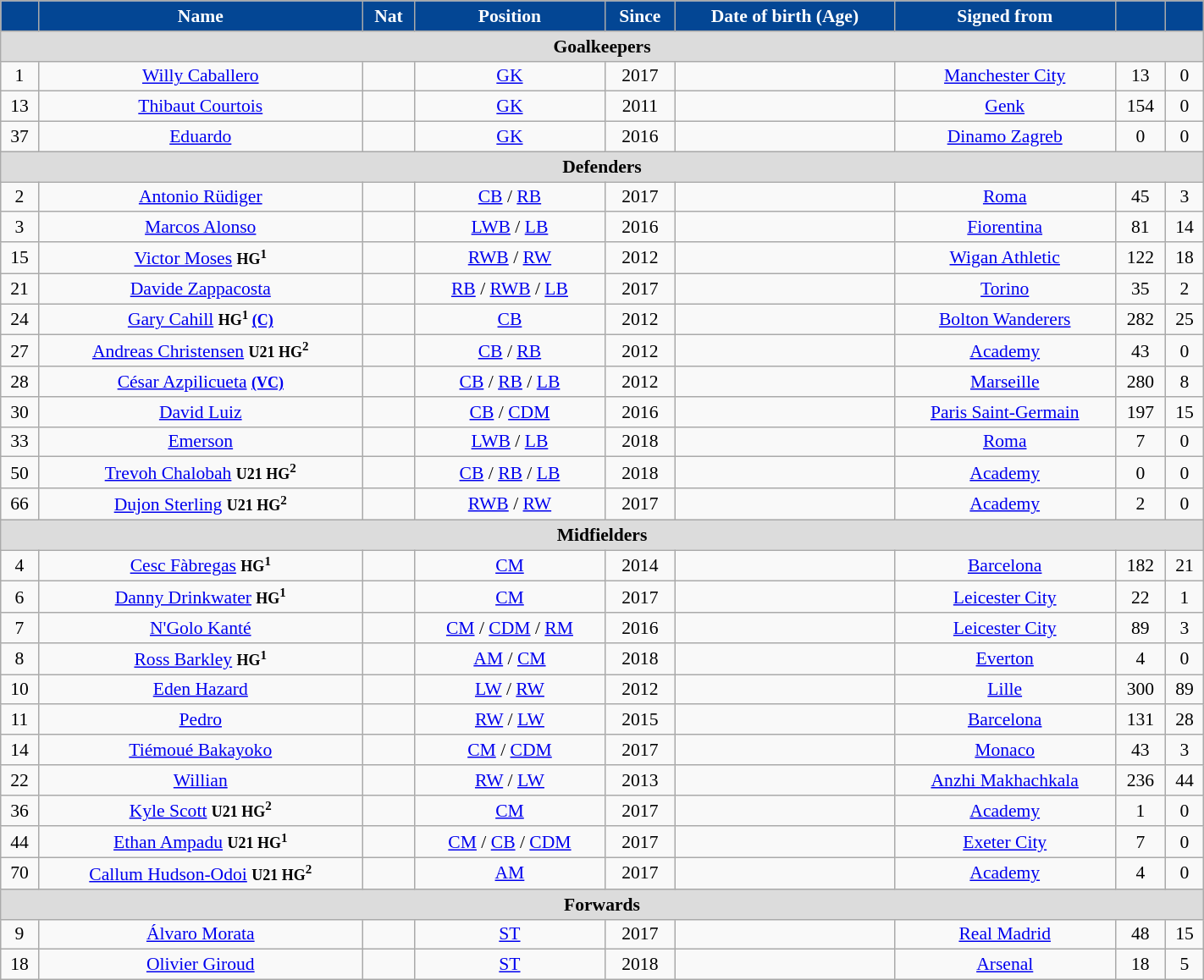<table class="wikitable" style="text-align:center; font-size:90%; width:75%;">
<tr>
<th style="background:#034694; color:white; text-align:center;"></th>
<th style="background:#034694; color:white; text-align:center;">Name</th>
<th style="background:#034694; color:white; text-align:center;">Nat</th>
<th style="background:#034694; color:white; text-align:center;">Position</th>
<th style="background:#034694; color:white; text-align:center;">Since</th>
<th style="background:#034694; color:white; text-align:center;">Date of birth (Age)</th>
<th style="background:#034694; color:white; text-align:center;">Signed from</th>
<th style="background:#034694; color:white; text-align:center;"></th>
<th style="background:#034694; color:white; text-align:center;"></th>
</tr>
<tr>
<th colspan="9" style="background:#dcdcdc; text-align:center;">Goalkeepers</th>
</tr>
<tr>
<td>1</td>
<td><a href='#'>Willy Caballero</a></td>
<td></td>
<td><a href='#'>GK</a></td>
<td>2017</td>
<td></td>
<td> <a href='#'>Manchester City</a></td>
<td>13</td>
<td>0</td>
</tr>
<tr>
<td>13</td>
<td><a href='#'>Thibaut Courtois</a></td>
<td></td>
<td><a href='#'>GK</a></td>
<td>2011</td>
<td></td>
<td> <a href='#'>Genk</a></td>
<td>154</td>
<td>0</td>
</tr>
<tr>
<td>37</td>
<td><a href='#'>Eduardo</a></td>
<td></td>
<td><a href='#'>GK</a></td>
<td>2016</td>
<td></td>
<td> <a href='#'>Dinamo Zagreb</a></td>
<td>0</td>
<td>0</td>
</tr>
<tr>
<th colspan="9" style="background:#dcdcdc; text-align:center;">Defenders</th>
</tr>
<tr>
<td>2</td>
<td><a href='#'>Antonio Rüdiger</a></td>
<td></td>
<td><a href='#'>CB</a> / <a href='#'>RB</a></td>
<td>2017</td>
<td></td>
<td> <a href='#'>Roma</a></td>
<td>45</td>
<td>3</td>
</tr>
<tr>
<td>3</td>
<td><a href='#'>Marcos Alonso</a></td>
<td></td>
<td><a href='#'>LWB</a> / <a href='#'>LB</a></td>
<td>2016</td>
<td></td>
<td> <a href='#'>Fiorentina</a></td>
<td>81</td>
<td>14</td>
</tr>
<tr>
<td>15</td>
<td><a href='#'>Victor Moses</a> <small><strong>HG</strong><sup><strong>1</strong></sup></small></td>
<td></td>
<td><a href='#'>RWB</a> / <a href='#'>RW</a></td>
<td>2012</td>
<td></td>
<td> <a href='#'>Wigan Athletic</a></td>
<td>122</td>
<td>18</td>
</tr>
<tr>
<td>21</td>
<td><a href='#'>Davide Zappacosta</a></td>
<td></td>
<td><a href='#'>RB</a> / <a href='#'>RWB</a> / <a href='#'>LB</a></td>
<td>2017</td>
<td></td>
<td> <a href='#'>Torino</a></td>
<td>35</td>
<td>2</td>
</tr>
<tr>
<td>24</td>
<td><a href='#'>Gary Cahill</a> <small><strong>HG</strong><sup><strong>1</strong></sup> <strong><a href='#'>(C)</a></strong></small></td>
<td></td>
<td><a href='#'>CB</a></td>
<td>2012</td>
<td></td>
<td> <a href='#'>Bolton Wanderers</a></td>
<td>282</td>
<td>25</td>
</tr>
<tr>
<td>27</td>
<td><a href='#'>Andreas Christensen</a> <small><strong>U21 HG<sup>2</sup></strong></small></td>
<td></td>
<td><a href='#'>CB</a> / <a href='#'>RB</a></td>
<td>2012</td>
<td></td>
<td><a href='#'>Academy</a></td>
<td>43</td>
<td>0</td>
</tr>
<tr>
<td>28</td>
<td><a href='#'>César Azpilicueta</a> <small><strong><a href='#'>(VC)</a></strong></small></td>
<td></td>
<td><a href='#'>CB</a> / <a href='#'>RB</a> / <a href='#'>LB</a></td>
<td>2012</td>
<td></td>
<td> <a href='#'>Marseille</a></td>
<td>280</td>
<td>8</td>
</tr>
<tr>
<td>30</td>
<td><a href='#'>David Luiz</a></td>
<td></td>
<td><a href='#'>CB</a> / <a href='#'>CDM</a></td>
<td>2016</td>
<td></td>
<td> <a href='#'>Paris Saint-Germain</a></td>
<td>197</td>
<td>15</td>
</tr>
<tr>
<td>33</td>
<td><a href='#'>Emerson</a></td>
<td></td>
<td><a href='#'>LWB</a> / <a href='#'>LB</a></td>
<td>2018</td>
<td></td>
<td> <a href='#'>Roma</a></td>
<td>7</td>
<td>0</td>
</tr>
<tr>
<td>50</td>
<td><a href='#'>Trevoh Chalobah</a> <small><strong>U21 HG<sup>2</sup></strong></small></td>
<td></td>
<td><a href='#'>CB</a> / <a href='#'>RB</a> / <a href='#'>LB</a></td>
<td>2018</td>
<td></td>
<td><a href='#'>Academy</a></td>
<td>0</td>
<td>0</td>
</tr>
<tr>
<td>66</td>
<td><a href='#'>Dujon Sterling</a> <small><strong>U21 HG<sup>2</sup></strong></small></td>
<td></td>
<td><a href='#'>RWB</a> / <a href='#'>RW</a></td>
<td>2017</td>
<td></td>
<td><a href='#'>Academy</a></td>
<td>2</td>
<td>0</td>
</tr>
<tr>
<th colspan="9" style="background:#dcdcdc; text-align:center;">Midfielders</th>
</tr>
<tr>
<td>4</td>
<td><a href='#'>Cesc Fàbregas</a> <small><strong>HG</strong><sup><strong>1</strong></sup></small></td>
<td></td>
<td><a href='#'>CM</a></td>
<td>2014</td>
<td></td>
<td> <a href='#'>Barcelona</a></td>
<td>182</td>
<td>21</td>
</tr>
<tr>
<td>6</td>
<td><a href='#'>Danny Drinkwater</a> <small><strong>HG</strong><sup><strong>1</strong></sup></small></td>
<td></td>
<td><a href='#'>CM</a></td>
<td>2017</td>
<td></td>
<td> <a href='#'>Leicester City</a></td>
<td>22</td>
<td>1</td>
</tr>
<tr>
<td>7</td>
<td><a href='#'>N'Golo Kanté</a></td>
<td></td>
<td><a href='#'>CM</a> / <a href='#'>CDM</a> / <a href='#'>RM</a></td>
<td>2016</td>
<td></td>
<td> <a href='#'>Leicester City</a></td>
<td>89</td>
<td>3</td>
</tr>
<tr>
<td>8</td>
<td><a href='#'>Ross Barkley</a> <small><strong>HG</strong><sup><strong>1</strong></sup></small></td>
<td></td>
<td><a href='#'>AM</a> / <a href='#'>CM</a></td>
<td>2018</td>
<td></td>
<td> <a href='#'>Everton</a></td>
<td>4</td>
<td>0</td>
</tr>
<tr>
<td>10</td>
<td><a href='#'>Eden Hazard</a></td>
<td></td>
<td><a href='#'>LW</a> / <a href='#'>RW</a></td>
<td>2012</td>
<td></td>
<td> <a href='#'>Lille</a></td>
<td>300</td>
<td>89</td>
</tr>
<tr>
<td>11</td>
<td><a href='#'>Pedro</a></td>
<td></td>
<td><a href='#'>RW</a> / <a href='#'>LW</a></td>
<td>2015</td>
<td></td>
<td> <a href='#'>Barcelona</a></td>
<td>131</td>
<td>28</td>
</tr>
<tr>
<td>14</td>
<td><a href='#'>Tiémoué Bakayoko</a></td>
<td></td>
<td><a href='#'>CM</a> / <a href='#'>CDM</a></td>
<td>2017</td>
<td></td>
<td> <a href='#'>Monaco</a></td>
<td>43</td>
<td>3</td>
</tr>
<tr>
<td>22</td>
<td><a href='#'>Willian</a></td>
<td></td>
<td><a href='#'>RW</a> / <a href='#'>LW</a></td>
<td>2013</td>
<td></td>
<td> <a href='#'>Anzhi Makhachkala</a></td>
<td>236</td>
<td>44</td>
</tr>
<tr>
<td>36</td>
<td><a href='#'>Kyle Scott</a> <small><strong>U21 HG<sup>2</sup></strong></small></td>
<td></td>
<td><a href='#'>CM</a></td>
<td>2017</td>
<td></td>
<td><a href='#'>Academy</a></td>
<td>1</td>
<td>0</td>
</tr>
<tr>
<td>44</td>
<td><a href='#'>Ethan Ampadu</a> <small><strong>U21 HG</strong><sup><strong>1</strong></sup></small></td>
<td></td>
<td><a href='#'>CM</a> / <a href='#'>CB</a> / <a href='#'>CDM</a></td>
<td>2017</td>
<td></td>
<td> <a href='#'>Exeter City</a></td>
<td>7</td>
<td>0</td>
</tr>
<tr>
<td>70</td>
<td><a href='#'>Callum Hudson-Odoi</a> <small><strong>U21 HG</strong><sup><strong>2</strong></sup></small></td>
<td></td>
<td><a href='#'>AM</a></td>
<td>2017</td>
<td></td>
<td><a href='#'>Academy</a></td>
<td>4</td>
<td>0</td>
</tr>
<tr>
<th colspan="9" style="background:#dcdcdc; text-align:center;">Forwards</th>
</tr>
<tr>
<td>9</td>
<td><a href='#'>Álvaro Morata</a></td>
<td></td>
<td><a href='#'>ST</a></td>
<td>2017</td>
<td></td>
<td> <a href='#'>Real Madrid</a></td>
<td>48</td>
<td>15</td>
</tr>
<tr>
<td>18</td>
<td><a href='#'>Olivier Giroud</a></td>
<td></td>
<td><a href='#'>ST</a></td>
<td>2018</td>
<td></td>
<td> <a href='#'>Arsenal</a></td>
<td>18</td>
<td>5</td>
</tr>
</table>
